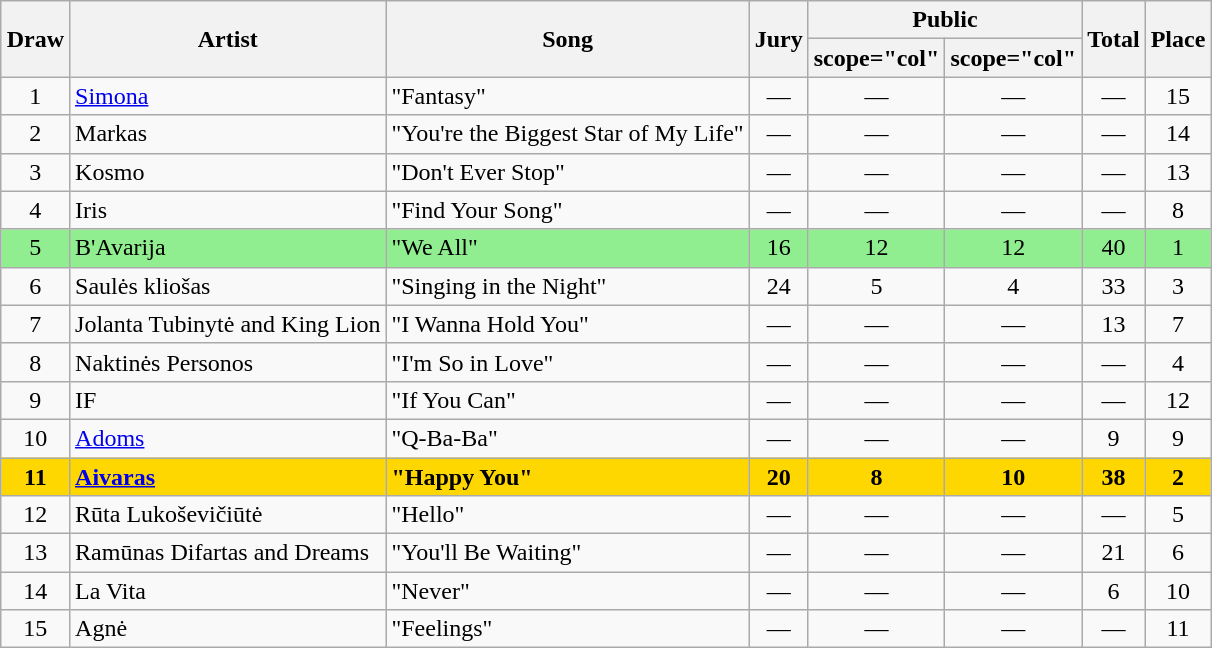<table class="sortable wikitable" style="margin: 1em auto 1em auto; text-align:center;">
<tr>
<th rowspan="2">Draw</th>
<th rowspan="2">Artist</th>
<th rowspan="2">Song</th>
<th rowspan="2" class="unsortable">Jury</th>
<th colspan="2" class="unsortable">Public</th>
<th rowspan="2" class="unsortable">Total</th>
<th rowspan="2">Place</th>
</tr>
<tr>
<th>scope="col" </th>
<th>scope="col" </th>
</tr>
<tr>
<td>1</td>
<td align="left"><a href='#'>Simona</a></td>
<td align="left">"Fantasy"</td>
<td>—</td>
<td>—</td>
<td>—</td>
<td>—</td>
<td>15</td>
</tr>
<tr>
<td>2</td>
<td align="left">Markas</td>
<td align="left">"You're the Biggest Star of My Life"</td>
<td>—</td>
<td>—</td>
<td>—</td>
<td>—</td>
<td>14</td>
</tr>
<tr>
<td>3</td>
<td align="left">Kosmo</td>
<td align="left">"Don't Ever Stop"</td>
<td>—</td>
<td>—</td>
<td>—</td>
<td>—</td>
<td>13</td>
</tr>
<tr>
<td>4</td>
<td align="left">Iris</td>
<td align="left">"Find Your Song"</td>
<td>—</td>
<td>—</td>
<td>—</td>
<td>—</td>
<td>8</td>
</tr>
<tr style="background:#90EE90;">
<td>5</td>
<td align="left">B'Avarija</td>
<td align="left">"We All"</td>
<td>16</td>
<td>12</td>
<td>12</td>
<td>40</td>
<td>1</td>
</tr>
<tr>
<td>6</td>
<td align="left">Saulės kliošas</td>
<td align="left">"Singing in the Night"</td>
<td>24</td>
<td>5</td>
<td>4</td>
<td>33</td>
<td>3</td>
</tr>
<tr>
<td>7</td>
<td align="left">Jolanta Tubinytė and King Lion</td>
<td align="left">"I Wanna Hold You"</td>
<td>—</td>
<td>—</td>
<td>—</td>
<td>13</td>
<td>7</td>
</tr>
<tr>
<td>8</td>
<td align="left">Naktinės Personos</td>
<td align="left">"I'm So in Love"</td>
<td>—</td>
<td>—</td>
<td>—</td>
<td>—</td>
<td>4</td>
</tr>
<tr>
<td>9</td>
<td align="left">IF</td>
<td align="left">"If You Can"</td>
<td>—</td>
<td>—</td>
<td>—</td>
<td>—</td>
<td>12</td>
</tr>
<tr>
<td>10</td>
<td align="left"><a href='#'>Adoms</a></td>
<td align="left">"Q-Ba-Ba"</td>
<td>—</td>
<td>—</td>
<td>—</td>
<td>9</td>
<td>9</td>
</tr>
<tr style="font-weight:bold;background:gold;">
<td>11</td>
<td align="left"><a href='#'>Aivaras</a></td>
<td align="left">"Happy You"</td>
<td>20</td>
<td>8</td>
<td>10</td>
<td>38</td>
<td>2</td>
</tr>
<tr>
<td>12</td>
<td align="left">Rūta Lukoševičiūtė</td>
<td align="left">"Hello"</td>
<td>—</td>
<td>—</td>
<td>—</td>
<td>—</td>
<td>5</td>
</tr>
<tr>
<td>13</td>
<td align="left">Ramūnas Difartas and Dreams</td>
<td align="left">"You'll Be Waiting"</td>
<td>—</td>
<td>—</td>
<td>—</td>
<td>21</td>
<td>6</td>
</tr>
<tr>
<td>14</td>
<td align="left">La Vita</td>
<td align="left">"Never"</td>
<td>—</td>
<td>—</td>
<td>—</td>
<td>6</td>
<td>10</td>
</tr>
<tr>
<td>15</td>
<td align="left">Agnė</td>
<td align="left">"Feelings"</td>
<td>—</td>
<td>—</td>
<td>—</td>
<td>—</td>
<td>11</td>
</tr>
</table>
